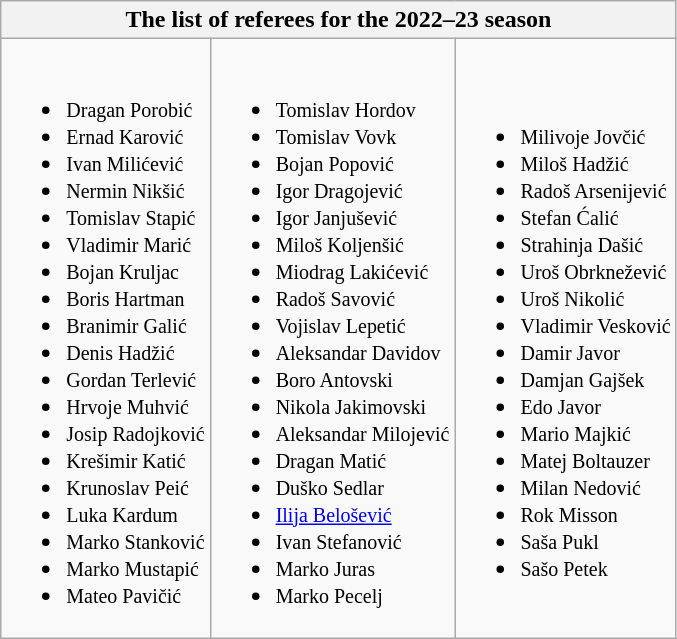<table class="wikitable collapsible collapsed">
<tr>
<th colspan=3>The list of referees for the 2022–23 season</th>
</tr>
<tr>
<td><br><ul><li> <small>Dragan Porobić </small></li><li> <small>Ernad Karović </small></li><li> <small>Ivan Milićević </small></li><li> <small>Nermin Nikšić </small></li><li> <small>Tomislav Stapić</small></li><li> <small>Vladimir Marić </small></li><li> <small>Bojan Kruljac </small></li><li> <small>Boris Hartman </small></li><li> <small>Branimir Galić </small></li><li> <small>Denis Hadžić</small></li><li> <small>Gordan Terlević </small></li><li> <small>Hrvoje Muhvić </small></li><li> <small>Josip Radojković </small></li><li> <small>Krešimir Katić </small></li><li> <small>Krunoslav Peić</small></li><li> <small>Luka Kardum</small></li><li> <small>Marko Stanković</small></li><li> <small>Marko Mustapić</small></li><li> <small>Mateo Pavičić</small></li></ul></td>
<td><br><ul><li> <small>Tomislav Hordov</small></li><li> <small>Tomislav Vovk </small></li><li> <small>Bojan Popović </small></li><li> <small>Igor Dragojević </small></li><li> <small>Igor Janjušević </small></li><li> <small>Miloš Koljenšić </small></li><li> <small>Miodrag Lakićević </small></li><li> <small>Radoš Savović</small></li><li> <small>Vojislav Lepetić </small></li><li> <small>Aleksandar Davidov</small></li><li> <small>Boro Antovski </small></li><li> <small>Nikola Jakimovski</small></li><li> <small>Aleksandar Milojević</small></li><li> <small>Dragan Matić</small></li><li> <small>Duško Sedlar </small></li><li> <small><a href='#'>Ilija Belošević</a> </small></li><li> <small>Ivan Stefanović </small></li><li> <small>Marko Juras</small></li><li> <small>Marko Pecelj </small></li></ul></td>
<td><br><ul><li> <small>Milivoje Jovčić</small></li><li> <small>Miloš Hadžić</small></li><li> <small>Radoš Arsenijević</small></li><li> <small>Stefan Ćalić</small></li><li> <small>Strahinja Dašić</small></li><li> <small>Uroš Obrknežević</small></li><li> <small>Uroš Nikolić </small></li><li> <small>Vladimir Vesković</small></li><li> <small>Damir Javor </small></li><li> <small>Damjan Gajšek</small></li><li> <small>Edo Javor </small></li><li> <small>Mario Majkić</small></li><li> <small>Matej Boltauzer </small></li><li> <small>Milan Nedović</small></li><li> <small>Rok Misson </small></li><li> <small>Saša Pukl</small></li><li> <small>Sašo Petek</small></li></ul>
</td>
</tr>
</table>
